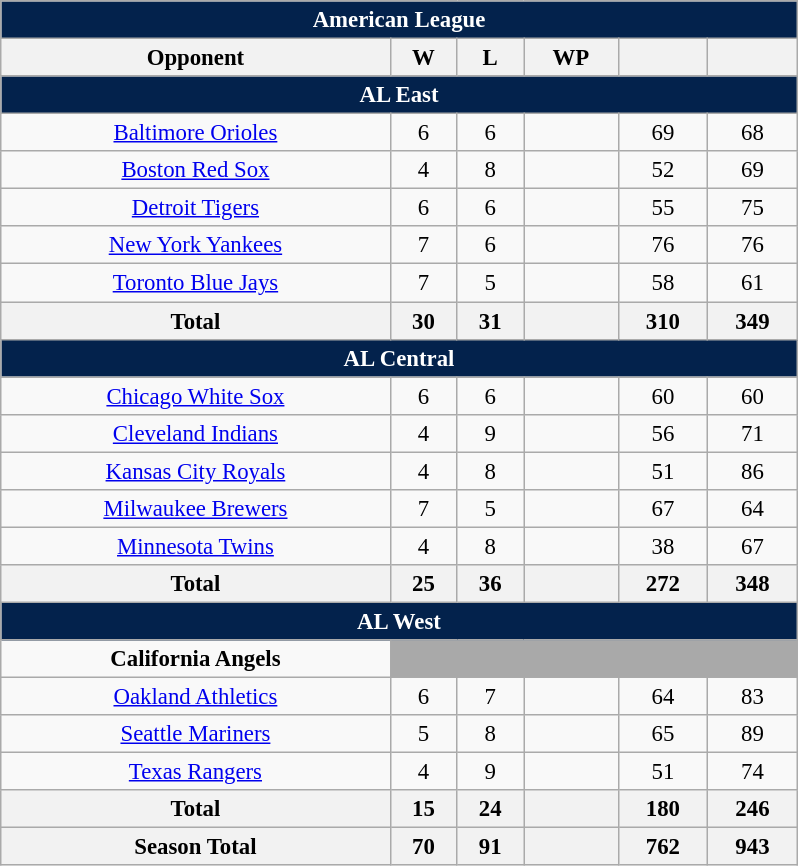<table class="wikitable" style="font-size:95%; text-align:center; width:35em;margin: 0.5em auto;">
<tr>
<th colspan="7" style="background:#03224c; color:#ffffff;">American League</th>
</tr>
<tr>
<th>Opponent</th>
<th>W</th>
<th>L</th>
<th>WP</th>
<th></th>
<th></th>
</tr>
<tr>
<th colspan="7" style="background:#03224c; color:#ffffff;">AL East</th>
</tr>
<tr>
<td><a href='#'>Baltimore Orioles</a></td>
<td>6</td>
<td>6</td>
<td></td>
<td>69</td>
<td>68</td>
</tr>
<tr>
<td><a href='#'>Boston Red Sox</a></td>
<td>4</td>
<td>8</td>
<td></td>
<td>52</td>
<td>69</td>
</tr>
<tr>
<td><a href='#'>Detroit Tigers</a></td>
<td>6</td>
<td>6</td>
<td></td>
<td>55</td>
<td>75</td>
</tr>
<tr>
<td><a href='#'>New York Yankees</a></td>
<td>7</td>
<td>6</td>
<td></td>
<td>76</td>
<td>76</td>
</tr>
<tr>
<td><a href='#'>Toronto Blue Jays</a></td>
<td>7</td>
<td>5</td>
<td></td>
<td>58</td>
<td>61</td>
</tr>
<tr>
<th>Total</th>
<th>30</th>
<th>31</th>
<th></th>
<th>310</th>
<th>349</th>
</tr>
<tr>
<th colspan="7" style="background:#03224c; color:#ffffff;">AL Central</th>
</tr>
<tr>
<td><a href='#'>Chicago White Sox</a></td>
<td>6</td>
<td>6</td>
<td></td>
<td>60</td>
<td>60</td>
</tr>
<tr>
<td><a href='#'>Cleveland Indians</a></td>
<td>4</td>
<td>9</td>
<td></td>
<td>56</td>
<td>71</td>
</tr>
<tr>
<td><a href='#'>Kansas City Royals</a></td>
<td>4</td>
<td>8</td>
<td></td>
<td>51</td>
<td>86</td>
</tr>
<tr>
<td><a href='#'>Milwaukee Brewers</a></td>
<td>7</td>
<td>5</td>
<td></td>
<td>67</td>
<td>64</td>
</tr>
<tr>
<td><a href='#'>Minnesota Twins</a></td>
<td>4</td>
<td>8</td>
<td></td>
<td>38</td>
<td>67</td>
</tr>
<tr>
<th>Total</th>
<th>25</th>
<th>36</th>
<th></th>
<th>272</th>
<th>348</th>
</tr>
<tr>
<th colspan="7" style="background:#03224c; color:#ffffff;">AL West</th>
</tr>
<tr>
<td><strong>California Angels</strong></td>
<td colspan=5 style="background:darkgray;"></td>
</tr>
<tr>
<td><a href='#'>Oakland Athletics</a></td>
<td>6</td>
<td>7</td>
<td></td>
<td>64</td>
<td>83</td>
</tr>
<tr>
<td><a href='#'>Seattle Mariners</a></td>
<td>5</td>
<td>8</td>
<td></td>
<td>65</td>
<td>89</td>
</tr>
<tr>
<td><a href='#'>Texas Rangers</a></td>
<td>4</td>
<td>9</td>
<td></td>
<td>51</td>
<td>74</td>
</tr>
<tr>
<th>Total</th>
<th>15</th>
<th>24</th>
<th></th>
<th>180</th>
<th>246</th>
</tr>
<tr>
<th>Season Total</th>
<th>70</th>
<th>91</th>
<th></th>
<th>762</th>
<th>943</th>
</tr>
</table>
